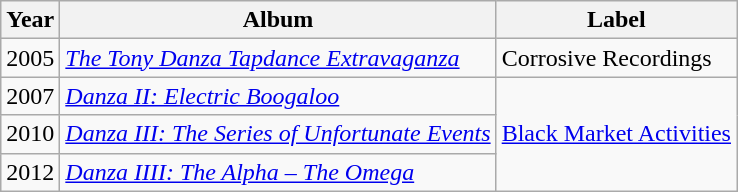<table class=wikitable>
<tr>
<th>Year</th>
<th>Album</th>
<th>Label</th>
</tr>
<tr>
<td>2005</td>
<td><em><a href='#'>The Tony Danza Tapdance Extravaganza</a></em></td>
<td>Corrosive Recordings</td>
</tr>
<tr>
<td>2007</td>
<td><em><a href='#'>Danza II: Electric Boogaloo</a></em></td>
<td rowspan="3"><a href='#'>Black Market Activities</a></td>
</tr>
<tr>
<td>2010</td>
<td><em><a href='#'>Danza III: The Series of Unfortunate Events</a></em></td>
</tr>
<tr>
<td>2012</td>
<td><em><a href='#'>Danza IIII: The Alpha – The Omega</a></em></td>
</tr>
</table>
